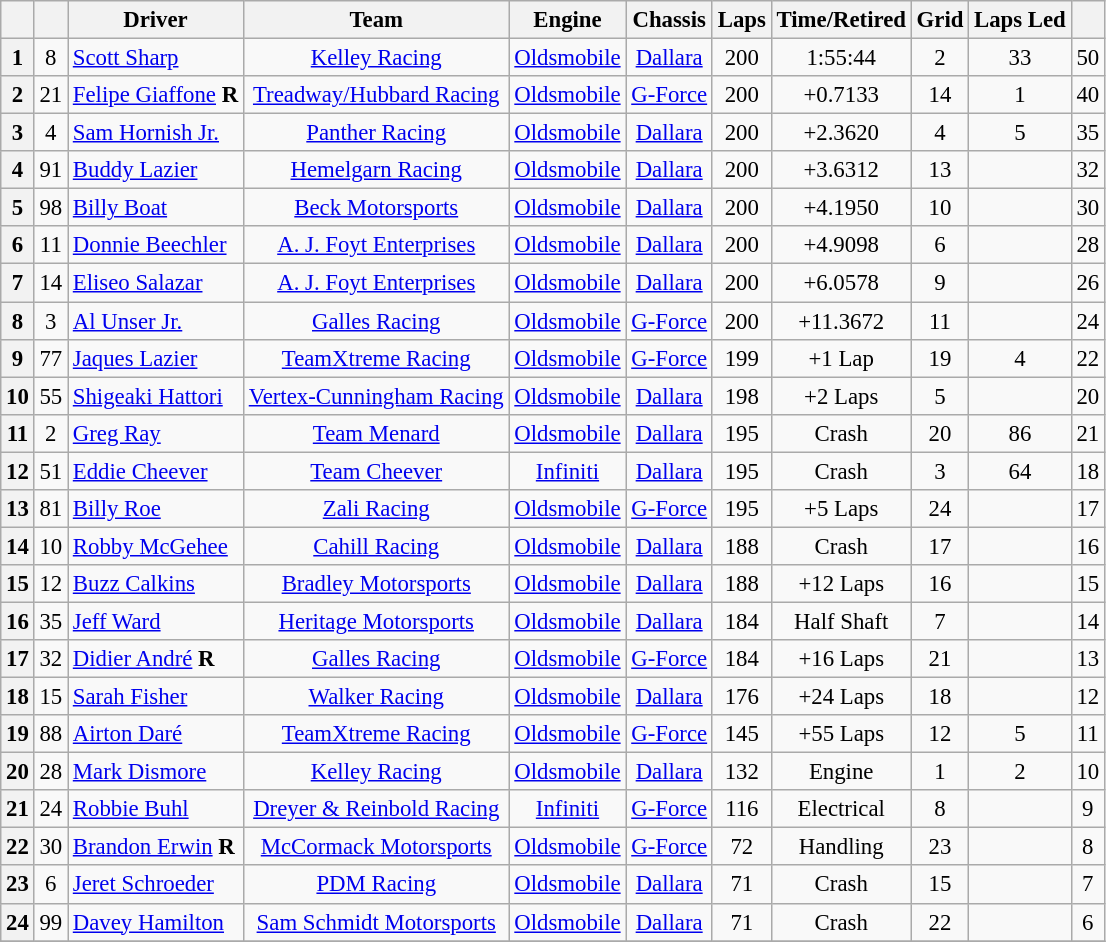<table class="wikitable" style="text-align:center; font-size: 95%;">
<tr>
<th></th>
<th></th>
<th>Driver</th>
<th>Team</th>
<th>Engine</th>
<th>Chassis</th>
<th>Laps</th>
<th>Time/Retired </th>
<th>Grid</th>
<th>Laps Led</th>
<th></th>
</tr>
<tr>
<th>1</th>
<td>8</td>
<td align="left"> <a href='#'>Scott Sharp</a></td>
<td><a href='#'>Kelley Racing</a></td>
<td><a href='#'>Oldsmobile</a></td>
<td><a href='#'>Dallara</a></td>
<td>200</td>
<td>1:55:44</td>
<td>2</td>
<td>33</td>
<td>50</td>
</tr>
<tr>
<th>2</th>
<td>21</td>
<td align="left"> <a href='#'>Felipe Giaffone</a> <strong><span>R</span></strong></td>
<td><a href='#'>Treadway/Hubbard Racing</a></td>
<td><a href='#'>Oldsmobile</a></td>
<td><a href='#'>G-Force</a></td>
<td>200</td>
<td>+0.7133</td>
<td>14</td>
<td>1</td>
<td>40</td>
</tr>
<tr>
<th>3</th>
<td>4</td>
<td align="left"> <a href='#'>Sam Hornish Jr.</a></td>
<td><a href='#'>Panther Racing</a></td>
<td><a href='#'>Oldsmobile</a></td>
<td><a href='#'>Dallara</a></td>
<td>200</td>
<td>+2.3620</td>
<td>4</td>
<td>5</td>
<td>35</td>
</tr>
<tr>
<th>4</th>
<td>91</td>
<td align="left"> <a href='#'>Buddy Lazier</a></td>
<td><a href='#'>Hemelgarn Racing</a></td>
<td><a href='#'>Oldsmobile</a></td>
<td><a href='#'>Dallara</a></td>
<td>200</td>
<td>+3.6312</td>
<td>13</td>
<td></td>
<td>32</td>
</tr>
<tr>
<th>5</th>
<td>98</td>
<td align="left"> <a href='#'>Billy Boat</a></td>
<td><a href='#'>Beck Motorsports</a></td>
<td><a href='#'>Oldsmobile</a></td>
<td><a href='#'>Dallara</a></td>
<td>200</td>
<td>+4.1950</td>
<td>10</td>
<td></td>
<td>30</td>
</tr>
<tr>
<th>6</th>
<td>11</td>
<td align="left"> <a href='#'>Donnie Beechler</a></td>
<td><a href='#'>A. J. Foyt Enterprises</a></td>
<td><a href='#'>Oldsmobile</a></td>
<td><a href='#'>Dallara</a></td>
<td>200</td>
<td>+4.9098</td>
<td>6</td>
<td></td>
<td>28</td>
</tr>
<tr>
<th>7</th>
<td>14</td>
<td align="left"> <a href='#'>Eliseo Salazar</a></td>
<td><a href='#'>A. J. Foyt Enterprises</a></td>
<td><a href='#'>Oldsmobile</a></td>
<td><a href='#'>Dallara</a></td>
<td>200</td>
<td>+6.0578</td>
<td>9</td>
<td></td>
<td>26</td>
</tr>
<tr>
<th>8</th>
<td>3</td>
<td align="left"> <a href='#'>Al Unser Jr.</a></td>
<td><a href='#'>Galles Racing</a></td>
<td><a href='#'>Oldsmobile</a></td>
<td><a href='#'>G-Force</a></td>
<td>200</td>
<td>+11.3672</td>
<td>11</td>
<td></td>
<td>24</td>
</tr>
<tr>
<th>9</th>
<td>77</td>
<td align="left"> <a href='#'>Jaques Lazier</a></td>
<td><a href='#'>TeamXtreme Racing</a></td>
<td><a href='#'>Oldsmobile</a></td>
<td><a href='#'>G-Force</a></td>
<td>199</td>
<td>+1 Lap</td>
<td>19</td>
<td>4</td>
<td>22</td>
</tr>
<tr>
<th>10</th>
<td>55</td>
<td align="left"> <a href='#'>Shigeaki Hattori</a></td>
<td><a href='#'>Vertex-Cunningham Racing</a></td>
<td><a href='#'>Oldsmobile</a></td>
<td><a href='#'>Dallara</a></td>
<td>198</td>
<td>+2 Laps</td>
<td>5</td>
<td></td>
<td>20</td>
</tr>
<tr>
<th>11</th>
<td>2</td>
<td align="left"> <a href='#'>Greg Ray</a></td>
<td><a href='#'>Team Menard</a></td>
<td><a href='#'>Oldsmobile</a></td>
<td><a href='#'>Dallara</a></td>
<td>195</td>
<td>Crash</td>
<td>20</td>
<td>86</td>
<td>21</td>
</tr>
<tr>
<th>12</th>
<td>51</td>
<td align="left"> <a href='#'>Eddie Cheever</a></td>
<td><a href='#'>Team Cheever</a></td>
<td><a href='#'>Infiniti</a></td>
<td><a href='#'>Dallara</a></td>
<td>195</td>
<td>Crash</td>
<td>3</td>
<td>64</td>
<td>18</td>
</tr>
<tr>
<th>13</th>
<td>81</td>
<td align="left"> <a href='#'>Billy Roe</a></td>
<td><a href='#'>Zali Racing</a></td>
<td><a href='#'>Oldsmobile</a></td>
<td><a href='#'>G-Force</a></td>
<td>195</td>
<td>+5 Laps</td>
<td>24</td>
<td></td>
<td>17</td>
</tr>
<tr>
<th>14</th>
<td>10</td>
<td align="left"> <a href='#'>Robby McGehee</a></td>
<td><a href='#'>Cahill Racing</a></td>
<td><a href='#'>Oldsmobile</a></td>
<td><a href='#'>Dallara</a></td>
<td>188</td>
<td>Crash</td>
<td>17</td>
<td></td>
<td>16</td>
</tr>
<tr>
<th>15</th>
<td>12</td>
<td align="left"> <a href='#'>Buzz Calkins</a></td>
<td><a href='#'>Bradley Motorsports</a></td>
<td><a href='#'>Oldsmobile</a></td>
<td><a href='#'>Dallara</a></td>
<td>188</td>
<td>+12 Laps</td>
<td>16</td>
<td></td>
<td>15</td>
</tr>
<tr>
<th>16</th>
<td>35</td>
<td align="left"> <a href='#'>Jeff Ward</a></td>
<td><a href='#'>Heritage Motorsports</a></td>
<td><a href='#'>Oldsmobile</a></td>
<td><a href='#'>Dallara</a></td>
<td>184</td>
<td>Half Shaft</td>
<td>7</td>
<td></td>
<td>14</td>
</tr>
<tr>
<th>17</th>
<td>32</td>
<td align="left"> <a href='#'>Didier André</a> <strong><span>R</span></strong></td>
<td><a href='#'>Galles Racing</a></td>
<td><a href='#'>Oldsmobile</a></td>
<td><a href='#'>G-Force</a></td>
<td>184</td>
<td>+16 Laps</td>
<td>21</td>
<td></td>
<td>13</td>
</tr>
<tr>
<th>18</th>
<td>15</td>
<td align="left"> <a href='#'>Sarah Fisher</a></td>
<td><a href='#'>Walker Racing</a></td>
<td><a href='#'>Oldsmobile</a></td>
<td><a href='#'>Dallara</a></td>
<td>176</td>
<td>+24 Laps</td>
<td>18</td>
<td></td>
<td>12</td>
</tr>
<tr>
<th>19</th>
<td>88</td>
<td align="left"> <a href='#'>Airton Daré</a></td>
<td><a href='#'>TeamXtreme Racing</a></td>
<td><a href='#'>Oldsmobile</a></td>
<td><a href='#'>G-Force</a></td>
<td>145</td>
<td>+55 Laps</td>
<td>12</td>
<td>5</td>
<td>11</td>
</tr>
<tr>
<th>20</th>
<td>28</td>
<td align="left"> <a href='#'>Mark Dismore</a></td>
<td><a href='#'>Kelley Racing</a></td>
<td><a href='#'>Oldsmobile</a></td>
<td><a href='#'>Dallara</a></td>
<td>132</td>
<td>Engine</td>
<td>1</td>
<td>2</td>
<td>10</td>
</tr>
<tr>
<th>21</th>
<td>24</td>
<td align="left"> <a href='#'>Robbie Buhl</a></td>
<td><a href='#'>Dreyer & Reinbold Racing</a></td>
<td><a href='#'>Infiniti</a></td>
<td><a href='#'>G-Force</a></td>
<td>116</td>
<td>Electrical</td>
<td>8</td>
<td></td>
<td>9</td>
</tr>
<tr>
<th>22</th>
<td>30</td>
<td align="left"> <a href='#'>Brandon Erwin</a> <strong><span>R</span></strong></td>
<td><a href='#'>McCormack Motorsports</a></td>
<td><a href='#'>Oldsmobile</a></td>
<td><a href='#'>G-Force</a></td>
<td>72</td>
<td>Handling</td>
<td>23</td>
<td></td>
<td>8</td>
</tr>
<tr>
<th>23</th>
<td>6</td>
<td align="left"> <a href='#'>Jeret Schroeder</a></td>
<td><a href='#'>PDM Racing</a></td>
<td><a href='#'>Oldsmobile</a></td>
<td><a href='#'>Dallara</a></td>
<td>71</td>
<td>Crash</td>
<td>15</td>
<td></td>
<td>7</td>
</tr>
<tr>
<th>24</th>
<td>99</td>
<td align="left"> <a href='#'>Davey Hamilton</a></td>
<td><a href='#'>Sam Schmidt Motorsports</a></td>
<td><a href='#'>Oldsmobile</a></td>
<td><a href='#'>Dallara</a></td>
<td>71</td>
<td>Crash</td>
<td>22</td>
<td></td>
<td>6</td>
</tr>
<tr>
</tr>
</table>
